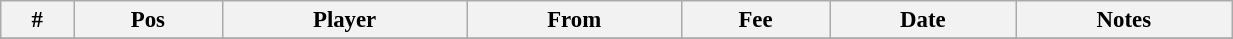<table class="wikitable" style="width:65%; text-align:center; font-size:95%; text-align:left;">
<tr>
<th><strong>#</strong></th>
<th><strong>Pos</strong></th>
<th><strong>Player</strong></th>
<th><strong>From</strong></th>
<th><strong>Fee</strong></th>
<th><strong>Date</strong></th>
<th><strong>Notes</strong></th>
</tr>
<tr>
</tr>
</table>
